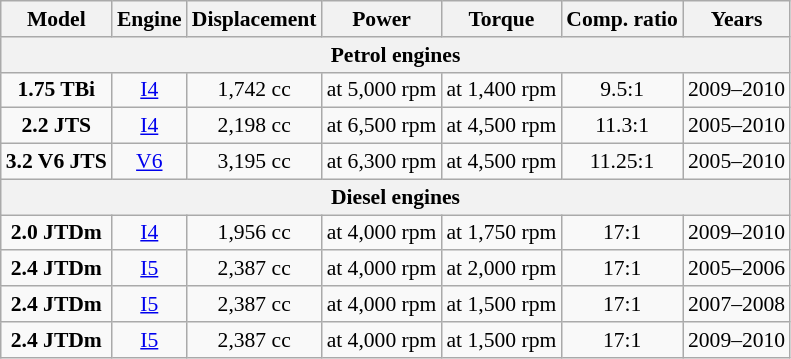<table class="wikitable" style="text-align:center; font-size:90%;">
<tr>
<th>Model</th>
<th>Engine</th>
<th>Displacement</th>
<th>Power</th>
<th>Torque</th>
<th>Comp. ratio</th>
<th>Years</th>
</tr>
<tr>
<th colspan="7">Petrol engines</th>
</tr>
<tr>
<td><strong>1.75 TBi</strong></td>
<td><a href='#'>I4</a></td>
<td>1,742 cc</td>
<td> at 5,000 rpm</td>
<td> at 1,400 rpm</td>
<td>9.5:1</td>
<td>2009–2010</td>
</tr>
<tr>
<td><strong>2.2 JTS</strong></td>
<td><a href='#'>I4</a></td>
<td>2,198 cc</td>
<td> at 6,500 rpm</td>
<td> at 4,500 rpm</td>
<td>11.3:1</td>
<td>2005–2010</td>
</tr>
<tr>
<td><strong>3.2 V6 JTS</strong></td>
<td><a href='#'>V6</a></td>
<td>3,195 cc</td>
<td> at 6,300 rpm</td>
<td> at 4,500 rpm</td>
<td>11.25:1</td>
<td>2005–2010</td>
</tr>
<tr>
<th colspan="7">Diesel engines</th>
</tr>
<tr>
<td><strong>2.0 JTDm</strong></td>
<td><a href='#'>I4</a></td>
<td>1,956 cc</td>
<td> at 4,000 rpm</td>
<td> at 1,750 rpm</td>
<td>17:1</td>
<td>2009–2010</td>
</tr>
<tr>
<td><strong>2.4 JTDm</strong></td>
<td><a href='#'>I5</a></td>
<td>2,387 cc</td>
<td> at 4,000 rpm</td>
<td> at 2,000 rpm</td>
<td>17:1</td>
<td>2005–2006</td>
</tr>
<tr>
<td><strong>2.4 JTDm</strong></td>
<td><a href='#'>I5</a></td>
<td>2,387 cc</td>
<td> at 4,000 rpm</td>
<td> at 1,500 rpm</td>
<td>17:1</td>
<td>2007–2008</td>
</tr>
<tr>
<td><strong>2.4 JTDm</strong></td>
<td><a href='#'>I5</a></td>
<td>2,387 cc</td>
<td> at 4,000 rpm</td>
<td> at 1,500 rpm</td>
<td>17:1</td>
<td>2009–2010</td>
</tr>
</table>
